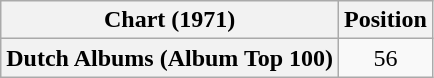<table class="wikitable plainrowheaders" style="text-align:center">
<tr>
<th scope="col">Chart (1971)</th>
<th scope="col">Position</th>
</tr>
<tr>
<th scope="row">Dutch Albums (Album Top 100)</th>
<td>56</td>
</tr>
</table>
